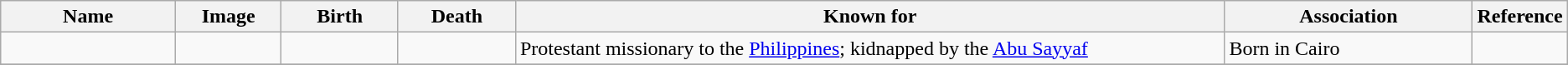<table class="wikitable sortable">
<tr>
<th scope="col" width="140">Name</th>
<th scope="col" width="80" class="unsortable">Image</th>
<th scope="col" width="90">Birth</th>
<th scope="col" width="90">Death</th>
<th scope="col" width="600" class="unsortable">Known for</th>
<th scope="col" width="200" class="unsortable">Association</th>
<th scope="col" width="30" class="unsortable">Reference</th>
</tr>
<tr>
<td></td>
<td></td>
<td align=right></td>
<td align=right></td>
<td>Protestant missionary to the <a href='#'>Philippines</a>; kidnapped by the <a href='#'>Abu Sayyaf</a></td>
<td>Born in Cairo</td>
<td align="center"></td>
</tr>
<tr>
</tr>
</table>
